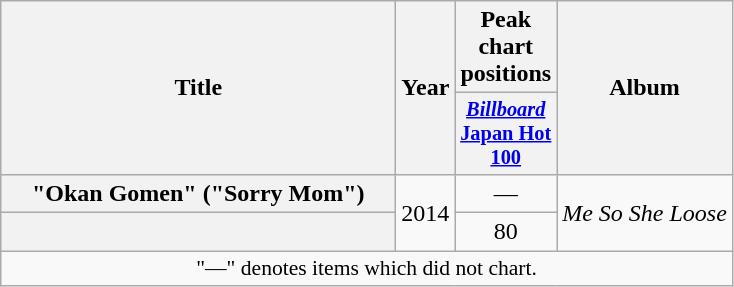<table class="wikitable plainrowheaders" style="text-align:center;">
<tr>
<th scope="col" rowspan="2" style="width:16em;">Title</th>
<th scope="col" rowspan="2">Year</th>
<th scope="col" colspan="1">Peak chart positions</th>
<th scope="col" rowspan="2">Album</th>
</tr>
<tr>
<th style="width:3em;font-size:85%"><em><a href='#'>Billboard</a></em> <a href='#'>Japan Hot 100</a><br></th>
</tr>
<tr>
<th scope="row">"Okan Gomen" ("Sorry Mom")</th>
<td rowspan="2">2014</td>
<td>—</td>
<td rowspan=2><em>Me So She Loose</em></td>
</tr>
<tr>
<th scope="row"></th>
<td>80</td>
</tr>
<tr>
<td colspan="14" align="center" style="font-size:90%;">"—" denotes items which did not chart.</td>
</tr>
</table>
